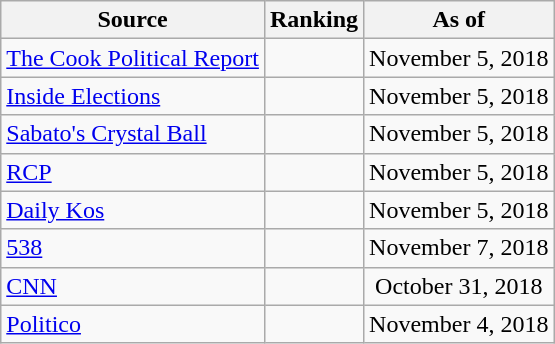<table class="wikitable" style="text-align:center">
<tr>
<th>Source</th>
<th>Ranking</th>
<th>As of</th>
</tr>
<tr>
<td align=left><a href='#'>The Cook Political Report</a></td>
<td></td>
<td>November 5, 2018</td>
</tr>
<tr>
<td align=left><a href='#'>Inside Elections</a></td>
<td></td>
<td>November 5, 2018</td>
</tr>
<tr>
<td align=left><a href='#'>Sabato's Crystal Ball</a></td>
<td></td>
<td>November 5, 2018</td>
</tr>
<tr>
<td align="left"><a href='#'>RCP</a></td>
<td></td>
<td>November 5, 2018</td>
</tr>
<tr>
<td align="left"><a href='#'>Daily Kos</a></td>
<td></td>
<td>November 5, 2018</td>
</tr>
<tr>
<td align="left"><a href='#'>538</a></td>
<td></td>
<td>November 7, 2018</td>
</tr>
<tr>
<td align="left"><a href='#'>CNN</a></td>
<td></td>
<td>October 31, 2018</td>
</tr>
<tr>
<td align="left"><a href='#'>Politico</a></td>
<td></td>
<td>November 4, 2018</td>
</tr>
</table>
